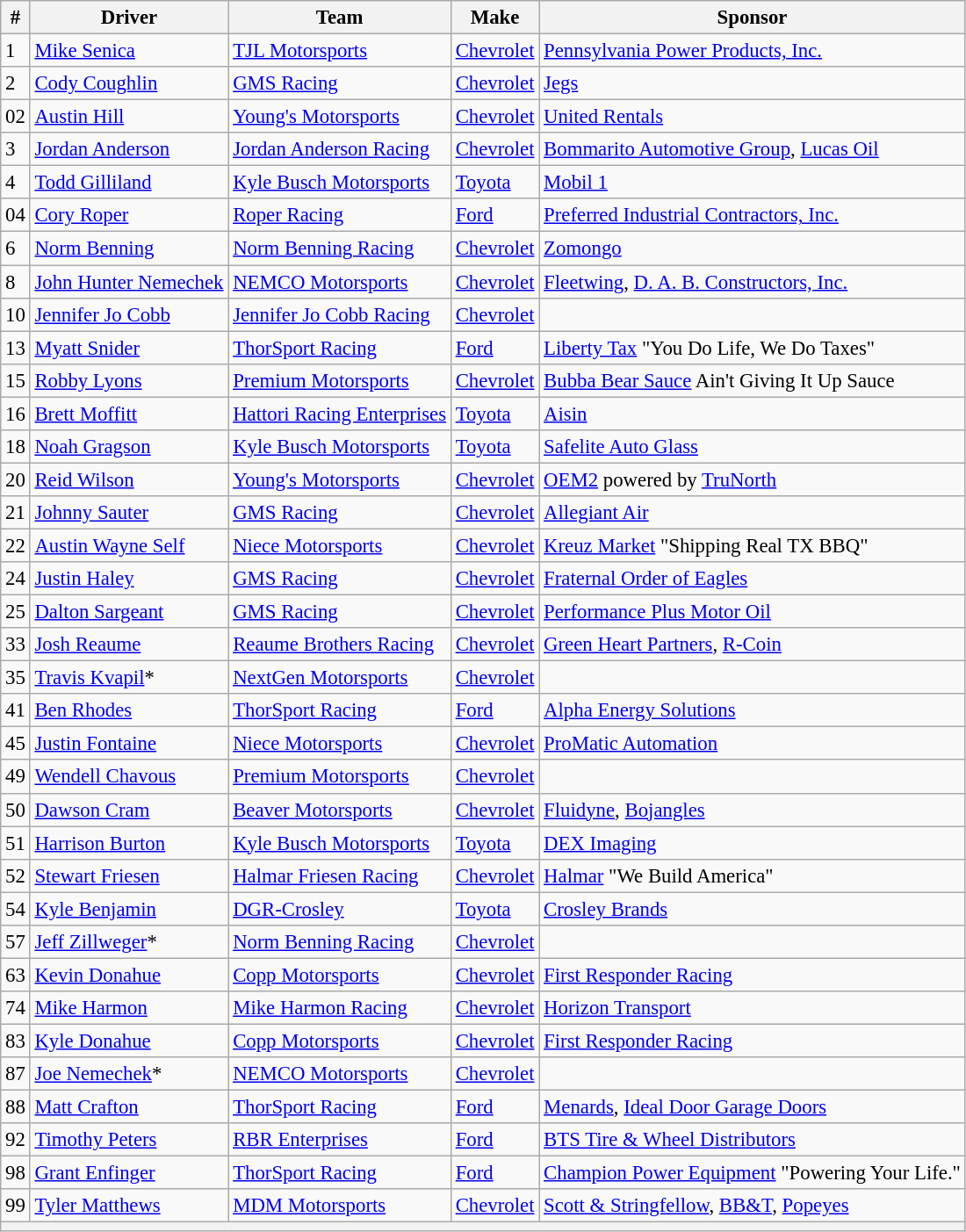<table class="wikitable" style="font-size: 95%;">
<tr>
<th>#</th>
<th>Driver</th>
<th>Team</th>
<th>Make</th>
<th>Sponsor</th>
</tr>
<tr>
<td>1</td>
<td><a href='#'>Mike Senica</a></td>
<td><a href='#'>TJL Motorsports</a></td>
<td><a href='#'>Chevrolet</a></td>
<td><a href='#'>Pennsylvania Power Products, Inc.</a></td>
</tr>
<tr>
<td>2</td>
<td><a href='#'>Cody Coughlin</a></td>
<td><a href='#'>GMS Racing</a></td>
<td><a href='#'>Chevrolet</a></td>
<td><a href='#'>Jegs</a></td>
</tr>
<tr>
<td>02</td>
<td><a href='#'>Austin Hill</a></td>
<td><a href='#'>Young's Motorsports</a></td>
<td><a href='#'>Chevrolet</a></td>
<td><a href='#'>United Rentals</a></td>
</tr>
<tr>
<td>3</td>
<td><a href='#'>Jordan Anderson</a></td>
<td><a href='#'>Jordan Anderson Racing</a></td>
<td><a href='#'>Chevrolet</a></td>
<td><a href='#'>Bommarito Automotive Group</a>, <a href='#'>Lucas Oil</a></td>
</tr>
<tr>
<td>4</td>
<td><a href='#'>Todd Gilliland</a></td>
<td><a href='#'>Kyle Busch Motorsports</a></td>
<td><a href='#'>Toyota</a></td>
<td><a href='#'>Mobil 1</a></td>
</tr>
<tr>
<td>04</td>
<td><a href='#'>Cory Roper</a></td>
<td><a href='#'>Roper Racing</a></td>
<td><a href='#'>Ford</a></td>
<td><a href='#'>Preferred Industrial Contractors, Inc.</a></td>
</tr>
<tr>
<td>6</td>
<td><a href='#'>Norm Benning</a></td>
<td><a href='#'>Norm Benning Racing</a></td>
<td><a href='#'>Chevrolet</a></td>
<td><a href='#'>Zomongo</a></td>
</tr>
<tr>
<td>8</td>
<td><a href='#'>John Hunter Nemechek</a></td>
<td><a href='#'>NEMCO Motorsports</a></td>
<td><a href='#'>Chevrolet</a></td>
<td><a href='#'>Fleetwing</a>, <a href='#'>D. A. B. Constructors, Inc.</a></td>
</tr>
<tr>
<td>10</td>
<td><a href='#'>Jennifer Jo Cobb</a></td>
<td><a href='#'>Jennifer Jo Cobb Racing</a></td>
<td><a href='#'>Chevrolet</a></td>
<td></td>
</tr>
<tr>
<td>13</td>
<td><a href='#'>Myatt Snider</a></td>
<td><a href='#'>ThorSport Racing</a></td>
<td><a href='#'>Ford</a></td>
<td><a href='#'>Liberty Tax</a> "You Do Life, We Do Taxes"</td>
</tr>
<tr>
<td>15</td>
<td><a href='#'>Robby Lyons</a></td>
<td><a href='#'>Premium Motorsports</a></td>
<td><a href='#'>Chevrolet</a></td>
<td><a href='#'>Bubba Bear Sauce</a> Ain't Giving It Up Sauce</td>
</tr>
<tr>
<td>16</td>
<td><a href='#'>Brett Moffitt</a></td>
<td><a href='#'>Hattori Racing Enterprises</a></td>
<td><a href='#'>Toyota</a></td>
<td><a href='#'>Aisin</a></td>
</tr>
<tr>
<td>18</td>
<td><a href='#'>Noah Gragson</a></td>
<td><a href='#'>Kyle Busch Motorsports</a></td>
<td><a href='#'>Toyota</a></td>
<td><a href='#'>Safelite Auto Glass</a></td>
</tr>
<tr>
<td>20</td>
<td><a href='#'>Reid Wilson</a></td>
<td><a href='#'>Young's Motorsports</a></td>
<td><a href='#'>Chevrolet</a></td>
<td><a href='#'>OEM2</a> powered by <a href='#'>TruNorth</a></td>
</tr>
<tr>
<td>21</td>
<td><a href='#'>Johnny Sauter</a></td>
<td><a href='#'>GMS Racing</a></td>
<td><a href='#'>Chevrolet</a></td>
<td><a href='#'>Allegiant Air</a></td>
</tr>
<tr>
<td>22</td>
<td><a href='#'>Austin Wayne Self</a></td>
<td><a href='#'>Niece Motorsports</a></td>
<td><a href='#'>Chevrolet</a></td>
<td><a href='#'>Kreuz Market</a> "Shipping Real TX BBQ"</td>
</tr>
<tr>
<td>24</td>
<td><a href='#'>Justin Haley</a></td>
<td><a href='#'>GMS Racing</a></td>
<td><a href='#'>Chevrolet</a></td>
<td><a href='#'>Fraternal Order of Eagles</a></td>
</tr>
<tr>
<td>25</td>
<td><a href='#'>Dalton Sargeant</a></td>
<td><a href='#'>GMS Racing</a></td>
<td><a href='#'>Chevrolet</a></td>
<td><a href='#'>Performance Plus Motor Oil</a></td>
</tr>
<tr>
<td>33</td>
<td><a href='#'>Josh Reaume</a></td>
<td><a href='#'>Reaume Brothers Racing</a></td>
<td><a href='#'>Chevrolet</a></td>
<td><a href='#'>Green Heart Partners</a>, <a href='#'>R-Coin</a></td>
</tr>
<tr>
<td>35</td>
<td><a href='#'>Travis Kvapil</a>*</td>
<td><a href='#'>NextGen Motorsports</a></td>
<td><a href='#'>Chevrolet</a></td>
<td></td>
</tr>
<tr>
<td>41</td>
<td><a href='#'>Ben Rhodes</a></td>
<td><a href='#'>ThorSport Racing</a></td>
<td><a href='#'>Ford</a></td>
<td><a href='#'>Alpha Energy Solutions</a></td>
</tr>
<tr>
<td>45</td>
<td><a href='#'>Justin Fontaine</a></td>
<td><a href='#'>Niece Motorsports</a></td>
<td><a href='#'>Chevrolet</a></td>
<td><a href='#'>ProMatic Automation</a></td>
</tr>
<tr>
<td>49</td>
<td><a href='#'>Wendell Chavous</a></td>
<td><a href='#'>Premium Motorsports</a></td>
<td><a href='#'>Chevrolet</a></td>
<td> </td>
</tr>
<tr>
<td>50</td>
<td><a href='#'>Dawson Cram</a></td>
<td><a href='#'>Beaver Motorsports</a></td>
<td><a href='#'>Chevrolet</a></td>
<td><a href='#'>Fluidyne</a>, <a href='#'>Bojangles</a></td>
</tr>
<tr>
<td>51</td>
<td><a href='#'>Harrison Burton</a></td>
<td><a href='#'>Kyle Busch Motorsports</a></td>
<td><a href='#'>Toyota</a></td>
<td><a href='#'>DEX Imaging</a></td>
</tr>
<tr>
<td>52</td>
<td><a href='#'>Stewart Friesen</a></td>
<td><a href='#'>Halmar Friesen Racing</a></td>
<td><a href='#'>Chevrolet</a></td>
<td><a href='#'>Halmar</a> "We Build America"</td>
</tr>
<tr>
<td>54</td>
<td><a href='#'>Kyle Benjamin</a></td>
<td><a href='#'>DGR-Crosley</a></td>
<td><a href='#'>Toyota</a></td>
<td><a href='#'>Crosley Brands</a></td>
</tr>
<tr>
<td>57</td>
<td><a href='#'>Jeff Zillweger</a>*</td>
<td><a href='#'>Norm Benning Racing</a></td>
<td><a href='#'>Chevrolet</a></td>
<td></td>
</tr>
<tr>
<td>63</td>
<td><a href='#'>Kevin Donahue</a></td>
<td><a href='#'>Copp Motorsports</a></td>
<td><a href='#'>Chevrolet</a></td>
<td><a href='#'>First Responder Racing</a></td>
</tr>
<tr>
<td>74</td>
<td><a href='#'>Mike Harmon</a></td>
<td><a href='#'>Mike Harmon Racing</a></td>
<td><a href='#'>Chevrolet</a></td>
<td><a href='#'>Horizon Transport</a></td>
</tr>
<tr>
<td>83</td>
<td><a href='#'>Kyle Donahue</a></td>
<td><a href='#'>Copp Motorsports</a></td>
<td><a href='#'>Chevrolet</a></td>
<td><a href='#'>First Responder Racing</a></td>
</tr>
<tr>
<td>87</td>
<td><a href='#'>Joe Nemechek</a>*</td>
<td><a href='#'>NEMCO Motorsports</a></td>
<td><a href='#'>Chevrolet</a></td>
<td></td>
</tr>
<tr>
<td>88</td>
<td><a href='#'>Matt Crafton</a></td>
<td><a href='#'>ThorSport Racing</a></td>
<td><a href='#'>Ford</a></td>
<td><a href='#'>Menards</a>, <a href='#'>Ideal Door Garage Doors</a></td>
</tr>
<tr>
<td>92</td>
<td><a href='#'>Timothy Peters</a></td>
<td><a href='#'>RBR Enterprises</a></td>
<td><a href='#'>Ford</a></td>
<td><a href='#'>BTS Tire & Wheel Distributors</a></td>
</tr>
<tr>
<td>98</td>
<td><a href='#'>Grant Enfinger</a></td>
<td><a href='#'>ThorSport Racing</a></td>
<td><a href='#'>Ford</a></td>
<td><a href='#'>Champion Power Equipment</a> "Powering Your Life."</td>
</tr>
<tr>
<td>99</td>
<td><a href='#'>Tyler Matthews</a></td>
<td><a href='#'>MDM Motorsports</a></td>
<td><a href='#'>Chevrolet</a></td>
<td><a href='#'>Scott & Stringfellow</a>, <a href='#'>BB&T</a>, <a href='#'>Popeyes</a></td>
</tr>
<tr>
<th colspan="5"></th>
</tr>
</table>
